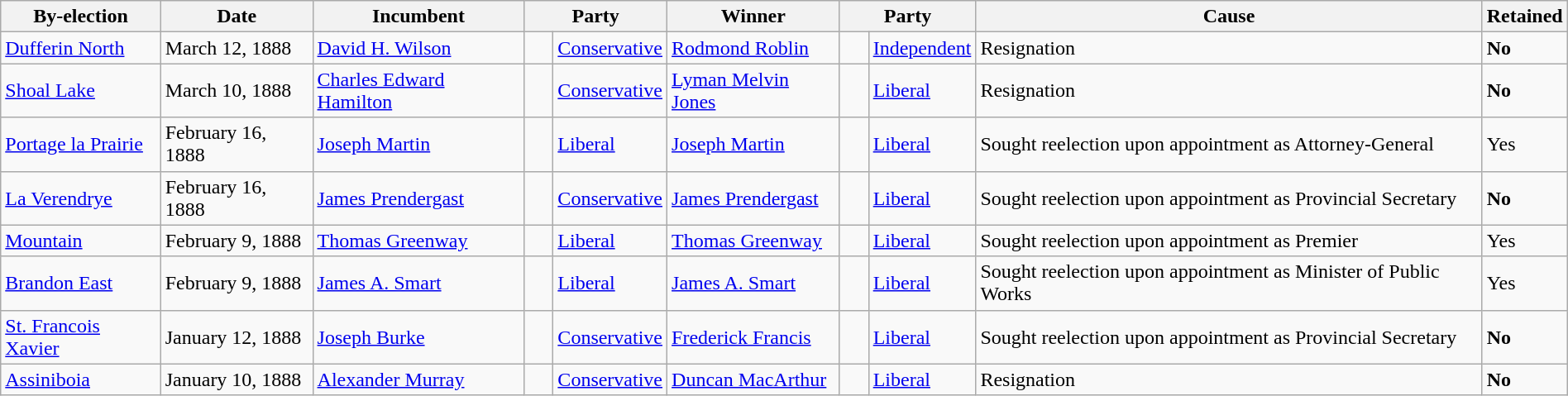<table class=wikitable style="width:100%">
<tr>
<th>By-election</th>
<th>Date</th>
<th>Incumbent</th>
<th colspan="2">Party</th>
<th>Winner</th>
<th colspan="2">Party</th>
<th>Cause</th>
<th>Retained</th>
</tr>
<tr>
<td><a href='#'>Dufferin North</a></td>
<td>March 12, 1888</td>
<td><a href='#'>David H. Wilson</a></td>
<td>    </td>
<td><a href='#'>Conservative</a></td>
<td><a href='#'>Rodmond Roblin</a></td>
<td>    </td>
<td><a href='#'>Independent</a></td>
<td>Resignation</td>
<td><strong>No</strong></td>
</tr>
<tr>
<td><a href='#'>Shoal Lake</a></td>
<td>March 10, 1888</td>
<td><a href='#'>Charles Edward Hamilton</a></td>
<td>    </td>
<td><a href='#'>Conservative</a></td>
<td><a href='#'>Lyman Melvin Jones</a></td>
<td>    </td>
<td><a href='#'>Liberal</a></td>
<td>Resignation</td>
<td><strong>No</strong></td>
</tr>
<tr>
<td><a href='#'>Portage la Prairie</a></td>
<td>February 16, 1888</td>
<td><a href='#'>Joseph Martin</a></td>
<td>    </td>
<td><a href='#'>Liberal</a></td>
<td><a href='#'>Joseph Martin</a></td>
<td>    </td>
<td><a href='#'>Liberal</a></td>
<td>Sought reelection upon appointment as Attorney-General</td>
<td>Yes</td>
</tr>
<tr>
<td><a href='#'>La Verendrye</a></td>
<td>February 16, 1888</td>
<td><a href='#'>James Prendergast</a></td>
<td>    </td>
<td><a href='#'>Conservative</a></td>
<td><a href='#'>James Prendergast</a></td>
<td>    </td>
<td><a href='#'>Liberal</a></td>
<td>Sought reelection upon appointment as Provincial Secretary</td>
<td><strong>No</strong></td>
</tr>
<tr>
<td><a href='#'>Mountain</a></td>
<td>February 9, 1888</td>
<td><a href='#'>Thomas Greenway</a></td>
<td>    </td>
<td><a href='#'>Liberal</a></td>
<td><a href='#'>Thomas Greenway</a></td>
<td>    </td>
<td><a href='#'>Liberal</a></td>
<td>Sought reelection upon appointment as Premier</td>
<td>Yes</td>
</tr>
<tr>
<td><a href='#'>Brandon East</a></td>
<td>February 9, 1888</td>
<td><a href='#'>James A. Smart</a></td>
<td>    </td>
<td><a href='#'>Liberal</a></td>
<td><a href='#'>James A. Smart</a></td>
<td>    </td>
<td><a href='#'>Liberal</a></td>
<td>Sought reelection upon appointment as Minister of Public Works</td>
<td>Yes</td>
</tr>
<tr>
<td><a href='#'>St. Francois Xavier</a></td>
<td>January 12, 1888</td>
<td><a href='#'>Joseph Burke</a></td>
<td>    </td>
<td><a href='#'>Conservative</a></td>
<td><a href='#'>Frederick Francis</a></td>
<td>    </td>
<td><a href='#'>Liberal</a></td>
<td>Sought reelection upon appointment as Provincial Secretary</td>
<td><strong>No</strong></td>
</tr>
<tr>
<td><a href='#'>Assiniboia</a></td>
<td>January 10, 1888</td>
<td><a href='#'>Alexander Murray</a></td>
<td>    </td>
<td><a href='#'>Conservative</a></td>
<td><a href='#'>Duncan MacArthur</a></td>
<td>    </td>
<td><a href='#'>Liberal</a></td>
<td>Resignation</td>
<td><strong>No</strong></td>
</tr>
</table>
